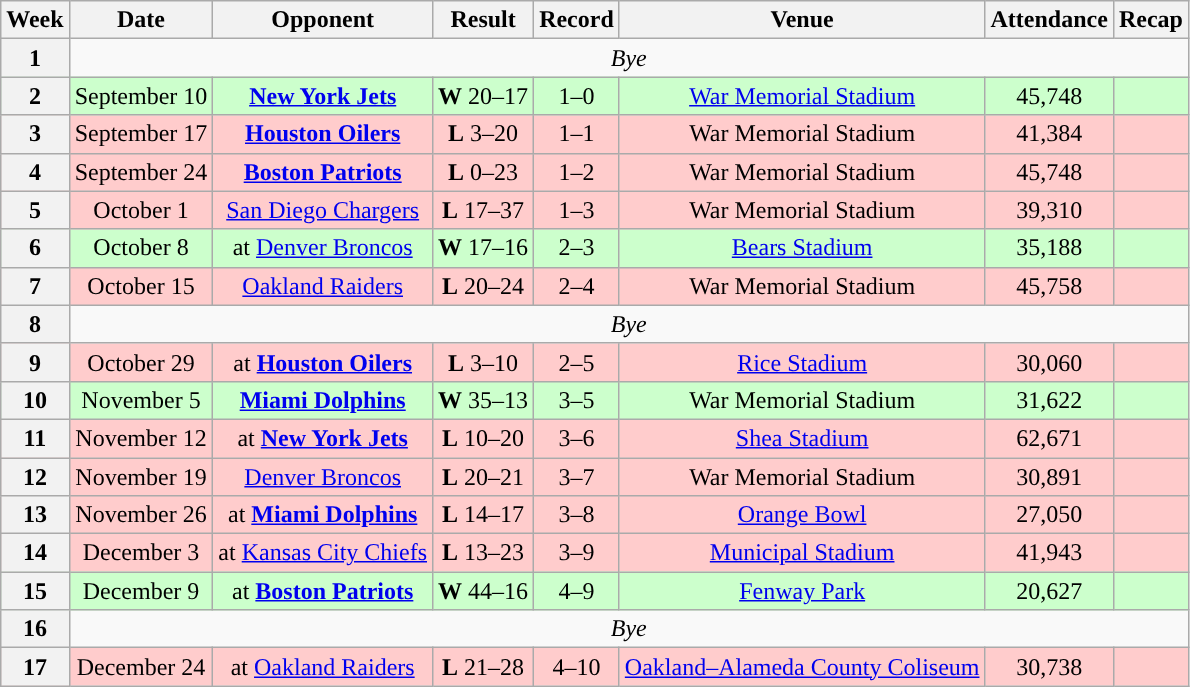<table class="wikitable" style="text-align:center">
<tr>
<th>Week</th>
<th>Date</th>
<th>Opponent</th>
<th>Result</th>
<th>Record</th>
<th>Venue</th>
<th>Attendance</th>
<th>Recap</th>
</tr>
<tr>
<th>1</th>
<td colspan="7" align="center"><em>Bye</em></td>
</tr>
<tr style="background: #cfc;">
<th>2</th>
<td>September 10</td>
<td><strong><a href='#'>New York Jets</a></strong></td>
<td><strong>W</strong> 20–17</td>
<td>1–0</td>
<td><a href='#'>War Memorial Stadium</a></td>
<td>45,748</td>
<td></td>
</tr>
<tr style="background: #fcc;">
<th>3</th>
<td>September 17</td>
<td><strong><a href='#'>Houston Oilers</a></strong></td>
<td><strong>L</strong> 3–20</td>
<td>1–1</td>
<td>War Memorial Stadium</td>
<td>41,384</td>
<td></td>
</tr>
<tr style="background: #fcc;">
<th>4</th>
<td>September 24</td>
<td><strong><a href='#'>Boston Patriots</a></strong></td>
<td><strong>L</strong> 0–23</td>
<td>1–2</td>
<td>War Memorial Stadium</td>
<td>45,748</td>
<td></td>
</tr>
<tr style="background: #fcc;">
<th>5</th>
<td>October 1</td>
<td><a href='#'>San Diego Chargers</a></td>
<td><strong>L</strong> 17–37</td>
<td>1–3</td>
<td>War Memorial Stadium</td>
<td>39,310</td>
<td></td>
</tr>
<tr style="background: #cfc;">
<th>6</th>
<td>October 8</td>
<td>at <a href='#'>Denver Broncos</a></td>
<td><strong>W</strong> 17–16</td>
<td>2–3</td>
<td><a href='#'>Bears Stadium</a></td>
<td>35,188</td>
<td></td>
</tr>
<tr style="background: #fcc;">
<th>7</th>
<td>October 15</td>
<td><a href='#'>Oakland Raiders</a></td>
<td><strong>L</strong> 20–24</td>
<td>2–4</td>
<td>War Memorial Stadium</td>
<td>45,758</td>
<td></td>
</tr>
<tr>
<th>8</th>
<td colspan="7" align="center"><em>Bye</em></td>
</tr>
<tr style="background: #fcc;">
<th>9</th>
<td>October 29</td>
<td>at <strong><a href='#'>Houston Oilers</a></strong></td>
<td><strong>L</strong> 3–10</td>
<td>2–5</td>
<td><a href='#'>Rice Stadium</a></td>
<td>30,060</td>
<td></td>
</tr>
<tr style="background: #cfc;">
<th>10</th>
<td>November 5</td>
<td><strong><a href='#'>Miami Dolphins</a></strong></td>
<td><strong>W</strong> 35–13</td>
<td>3–5</td>
<td>War Memorial Stadium</td>
<td>31,622</td>
<td></td>
</tr>
<tr style="background: #fcc;">
<th>11</th>
<td>November 12</td>
<td>at <strong><a href='#'>New York Jets</a></strong></td>
<td><strong>L</strong> 10–20</td>
<td>3–6</td>
<td><a href='#'>Shea Stadium</a></td>
<td>62,671</td>
<td></td>
</tr>
<tr style="background: #fcc;">
<th>12</th>
<td>November 19</td>
<td><a href='#'>Denver Broncos</a></td>
<td><strong>L</strong> 20–21</td>
<td>3–7</td>
<td>War Memorial Stadium</td>
<td>30,891</td>
<td></td>
</tr>
<tr style="background: #fcc;">
<th>13</th>
<td>November 26</td>
<td>at <strong><a href='#'>Miami Dolphins</a></strong></td>
<td><strong>L</strong> 14–17</td>
<td>3–8</td>
<td><a href='#'>Orange Bowl</a></td>
<td>27,050</td>
<td></td>
</tr>
<tr style="background: #fcc;">
<th>14</th>
<td>December 3</td>
<td>at <a href='#'>Kansas City Chiefs</a></td>
<td><strong>L</strong> 13–23</td>
<td>3–9</td>
<td><a href='#'>Municipal Stadium</a></td>
<td>41,943</td>
<td></td>
</tr>
<tr style="background: #cfc;">
<th>15</th>
<td>December 9</td>
<td>at <strong><a href='#'>Boston Patriots</a></strong></td>
<td><strong>W</strong> 44–16</td>
<td>4–9</td>
<td><a href='#'>Fenway Park</a></td>
<td>20,627</td>
<td></td>
</tr>
<tr>
<th>16</th>
<td colspan="7" align="center"><em>Bye</em></td>
</tr>
<tr style="background: #fcc;">
<th>17</th>
<td>December 24</td>
<td>at <a href='#'>Oakland Raiders</a></td>
<td><strong>L</strong> 21–28</td>
<td>4–10</td>
<td><a href='#'>Oakland–Alameda County Coliseum</a></td>
<td>30,738</td>
<td></td>
</tr>
</table>
